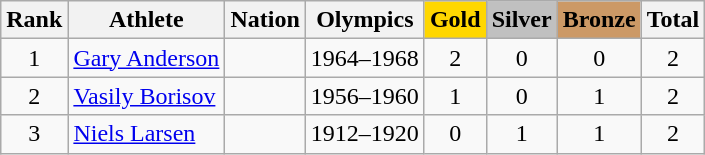<table class="wikitable sortable" style="text-align:center">
<tr>
<th>Rank</th>
<th>Athlete</th>
<th>Nation</th>
<th>Olympics</th>
<th style="background-color:gold">Gold</th>
<th style="background-color:silver">Silver</th>
<th style="background-color:#cc9966">Bronze</th>
<th>Total</th>
</tr>
<tr>
<td>1</td>
<td align=left data-sort-value="Anderson, Gary"><a href='#'>Gary Anderson</a></td>
<td align=left></td>
<td>1964–1968</td>
<td>2</td>
<td>0</td>
<td>0</td>
<td>2</td>
</tr>
<tr>
<td>2</td>
<td align=left data-sort-value="Borisov, Vasily"><a href='#'>Vasily Borisov</a></td>
<td align=left></td>
<td>1956–1960</td>
<td>1</td>
<td>0</td>
<td>1</td>
<td>2</td>
</tr>
<tr>
<td>3</td>
<td align=left data-sort-value="Larsen, Niels"><a href='#'>Niels Larsen</a></td>
<td align=left></td>
<td>1912–1920</td>
<td>0</td>
<td>1</td>
<td>1</td>
<td>2</td>
</tr>
</table>
